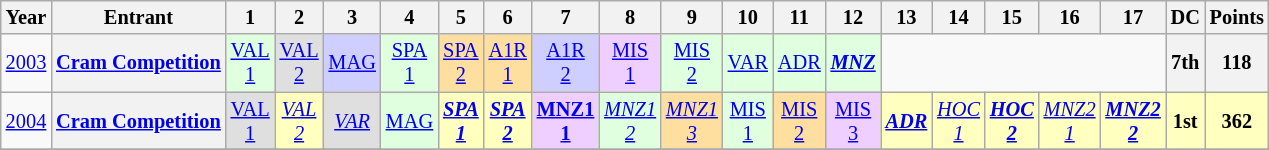<table class="wikitable" style="text-align:center; font-size:85%">
<tr>
<th>Year</th>
<th>Entrant</th>
<th>1</th>
<th>2</th>
<th>3</th>
<th>4</th>
<th>5</th>
<th>6</th>
<th>7</th>
<th>8</th>
<th>9</th>
<th>10</th>
<th>11</th>
<th>12</th>
<th>13</th>
<th>14</th>
<th>15</th>
<th>16</th>
<th>17</th>
<th>DC</th>
<th>Points</th>
</tr>
<tr>
<td><a href='#'>2003</a></td>
<th nowrap><a href='#'>Cram Competition</a></th>
<td style="background:#DFFFDF;"><a href='#'>VAL<br>1</a><br></td>
<td style="background:#DFDFDF;"><a href='#'>VAL<br>2</a><br></td>
<td style="background:#CFCFFF;"><a href='#'>MAG</a><br></td>
<td style="background:#DFFFDF;"><a href='#'>SPA<br>1</a><br></td>
<td style="background:#FFDF9F;"><a href='#'>SPA<br>2</a><br></td>
<td style="background:#FFDF9F;"><a href='#'>A1R<br>1</a><br></td>
<td style="background:#CFCFFF;"><a href='#'>A1R<br>2</a><br></td>
<td style="background:#EFCFFF;"><a href='#'>MIS<br>1</a><br></td>
<td style="background:#DFFFDF;"><a href='#'>MIS<br>2</a><br></td>
<td style="background:#DFFFDF;"><a href='#'>VAR</a><br></td>
<td style="background:#DFFFDF;"><a href='#'>ADR</a><br></td>
<td style="background:#DFFFDF;"><strong><em><a href='#'>MNZ</a></em></strong><br></td>
<td colspan=5></td>
<th>7th</th>
<th>118</th>
</tr>
<tr>
<td><a href='#'>2004</a></td>
<th nowrap><a href='#'>Cram Competition</a></th>
<td style="background:#DFDFDF;"><a href='#'>VAL<br>1</a><br></td>
<td style="background:#FFFFBF;"><em><a href='#'>VAL<br>2</a></em><br></td>
<td style="background:#DFDFDF;"><em><a href='#'>VAR</a></em><br></td>
<td style="background:#DFFFDF;"><a href='#'>MAG</a><br></td>
<td style="background:#FFFFBF;"><strong><em><a href='#'>SPA<br>1</a></em></strong><br></td>
<td style="background:#FFFFBF;"><strong><em><a href='#'>SPA<br>2</a></em></strong><br></td>
<td style="background:#EFCFFF;"><strong><a href='#'>MNZ1<br>1</a></strong><br></td>
<td style="background:#DFFFDF;"><em><a href='#'>MNZ1<br>2</a></em><br></td>
<td style="background:#FFDF9F;"><em><a href='#'>MNZ1<br>3</a></em><br></td>
<td style="background:#DFFFDF;"><a href='#'>MIS<br>1</a><br></td>
<td style="background:#FFDF9F;"><a href='#'>MIS<br>2</a><br></td>
<td style="background:#EFCFFF;"><a href='#'>MIS<br>3</a><br></td>
<td style="background:#FFFFBF;"><strong><em><a href='#'>ADR</a></em></strong><br></td>
<td style="background:#FFFFBF;"><em><a href='#'>HOC<br>1</a></em><br></td>
<td style="background:#FFFFBF;"><strong><em><a href='#'>HOC<br>2</a></em></strong><br></td>
<td style="background:#FFFFBF;"><em><a href='#'>MNZ2<br>1</a></em><br></td>
<td style="background:#FFFFBF;"><strong><em><a href='#'>MNZ2<br>2</a></em></strong><br></td>
<th style="background:#FFFFBF;">1st</th>
<th style="background:#FFFFBF;">362</th>
</tr>
<tr>
</tr>
</table>
